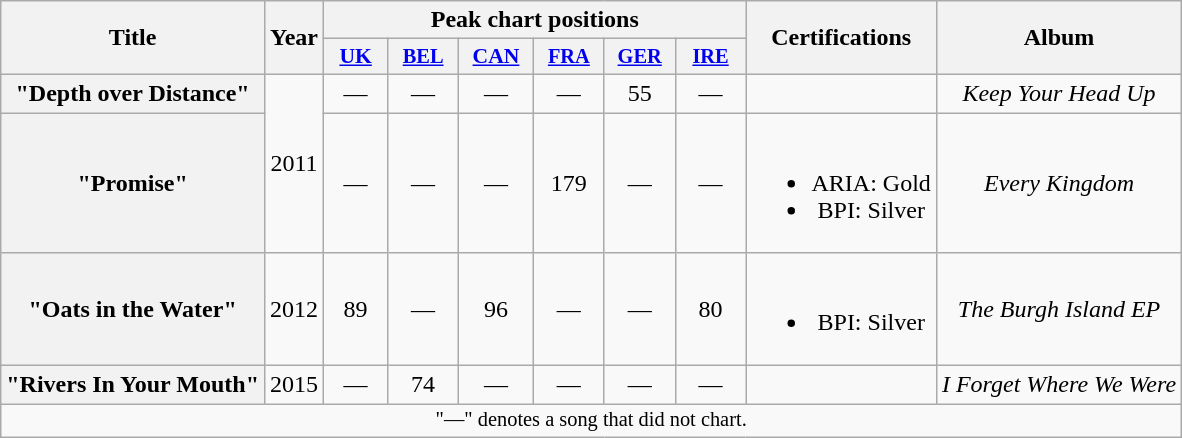<table class="wikitable plainrowheaders" style="text-align:center;">
<tr>
<th scope="col" rowspan="2">Title</th>
<th scope="col" rowspan="2">Year</th>
<th scope="col" colspan="6">Peak chart positions</th>
<th scope="col" rowspan="2">Certifications</th>
<th scope="col" rowspan="2">Album</th>
</tr>
<tr>
<th scope="col" style="width:2.5em;font-size:90%;"><a href='#'>UK</a><br></th>
<th scope="col" style="width:3em;font-size:85%;"><a href='#'>BEL</a><br></th>
<th scope="col" style="width:3em;font-size:90%;"><a href='#'>CAN</a><br></th>
<th scope="col" style="width:3em;font-size:85%;"><a href='#'>FRA</a><br></th>
<th scope="col" style="width:3em;font-size:85%;"><a href='#'>GER</a><br></th>
<th scope="col" style="width:3em;font-size:85%;"><a href='#'>IRE</a><br></th>
</tr>
<tr>
<th scope="row">"Depth over Distance"</th>
<td rowspan="2">2011</td>
<td>—</td>
<td>—</td>
<td>—</td>
<td>—</td>
<td>55</td>
<td>—</td>
<td></td>
<td><em>Keep Your Head Up</em></td>
</tr>
<tr>
<th scope="row">"Promise"</th>
<td>—</td>
<td>—</td>
<td>—</td>
<td>179</td>
<td>—</td>
<td>—</td>
<td><br><ul><li>ARIA: Gold</li><li>BPI: Silver</li></ul></td>
<td><em>Every Kingdom</em></td>
</tr>
<tr>
<th scope="row">"Oats in the Water"</th>
<td>2012</td>
<td>89</td>
<td>—</td>
<td>96</td>
<td>—</td>
<td>—</td>
<td>80</td>
<td><br><ul><li>BPI: Silver</li></ul></td>
<td><em>The Burgh Island EP</em></td>
</tr>
<tr>
<th scope="row">"Rivers In Your Mouth"</th>
<td>2015</td>
<td>—</td>
<td>74</td>
<td>—</td>
<td>—</td>
<td>—</td>
<td>—</td>
<td></td>
<td><em>I Forget Where We Were</em></td>
</tr>
<tr>
<td colspan="18" style="font-size:85%">"—" denotes a song that did not chart.</td>
</tr>
</table>
